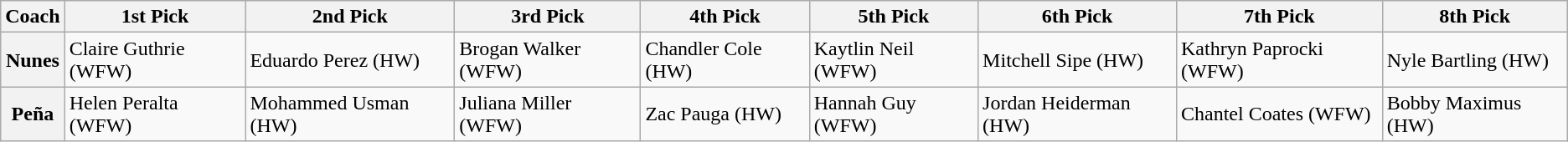<table class="wikitable">
<tr>
<th>Coach</th>
<th>1st Pick</th>
<th>2nd Pick</th>
<th>3rd Pick</th>
<th>4th Pick</th>
<th>5th Pick</th>
<th>6th Pick</th>
<th>7th Pick</th>
<th>8th Pick</th>
</tr>
<tr>
<th>Nunes</th>
<td>Claire Guthrie (WFW)</td>
<td>Eduardo Perez (HW)</td>
<td>Brogan Walker (WFW)</td>
<td>Chandler Cole (HW)</td>
<td>Kaytlin Neil (WFW)</td>
<td>Mitchell Sipe (HW)</td>
<td>Kathryn Paprocki (WFW)</td>
<td>Nyle Bartling (HW)</td>
</tr>
<tr>
<th>Peña</th>
<td>Helen Peralta (WFW)</td>
<td>Mohammed Usman (HW)</td>
<td>Juliana Miller (WFW)</td>
<td>Zac Pauga (HW)</td>
<td>Hannah Guy (WFW)</td>
<td>Jordan Heiderman (HW)</td>
<td>Chantel Coates (WFW)</td>
<td>Bobby Maximus (HW)</td>
</tr>
</table>
